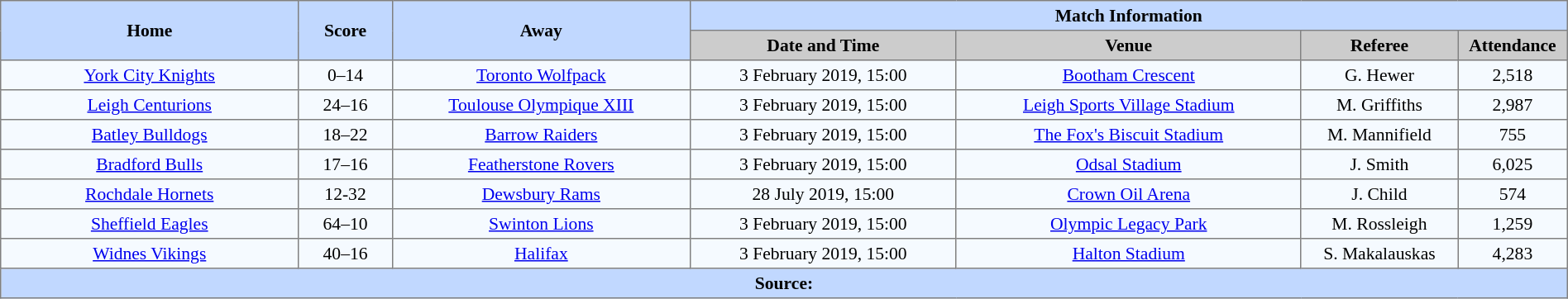<table border=1 style="border-collapse:collapse; font-size:90%; text-align:center;" cellpadding=3 cellspacing=0 width=100%>
<tr bgcolor="#c1d8ff">
<th rowspan="2" width="19%">Home</th>
<th rowspan="2" width="6%">Score</th>
<th rowspan="2" width="19%">Away</th>
<th colspan="4">Match Information</th>
</tr>
<tr bgcolor="#cccccc">
<th width="17%">Date and Time</th>
<th width="22%">Venue</th>
<th width="10%">Referee</th>
<th width="7%">Attendance</th>
</tr>
<tr bgcolor="#f5faff">
<td> <a href='#'>York City Knights</a></td>
<td>0–14</td>
<td> <a href='#'>Toronto Wolfpack</a></td>
<td>3 February 2019, 15:00</td>
<td><a href='#'>Bootham Crescent</a></td>
<td>G. Hewer</td>
<td>2,518</td>
</tr>
<tr bgcolor="#f5faff">
<td> <a href='#'>Leigh Centurions</a></td>
<td>24–16</td>
<td> <a href='#'>Toulouse Olympique XIII</a></td>
<td>3 February 2019, 15:00</td>
<td><a href='#'>Leigh Sports Village Stadium</a></td>
<td>M. Griffiths</td>
<td>2,987</td>
</tr>
<tr bgcolor="#f5faff">
<td> <a href='#'>Batley Bulldogs</a></td>
<td>18–22</td>
<td> <a href='#'>Barrow Raiders</a></td>
<td>3 February 2019, 15:00</td>
<td><a href='#'>The Fox's Biscuit Stadium</a></td>
<td>M. Mannifield</td>
<td>755</td>
</tr>
<tr bgcolor="#f5faff">
<td> <a href='#'>Bradford Bulls</a></td>
<td>17–16</td>
<td> <a href='#'>Featherstone Rovers</a></td>
<td>3 February 2019, 15:00</td>
<td><a href='#'>Odsal Stadium</a></td>
<td>J. Smith</td>
<td>6,025</td>
</tr>
<tr bgcolor="#f5faff">
<td> <a href='#'>Rochdale Hornets</a></td>
<td>12-32</td>
<td> <a href='#'>Dewsbury Rams</a></td>
<td>28 July 2019, 15:00</td>
<td><a href='#'>Crown Oil Arena</a></td>
<td>J. Child</td>
<td>574</td>
</tr>
<tr bgcolor="#f5faff">
<td> <a href='#'>Sheffield Eagles</a></td>
<td>64–10</td>
<td> <a href='#'>Swinton Lions</a></td>
<td>3 February 2019, 15:00</td>
<td><a href='#'>Olympic Legacy Park</a></td>
<td>M. Rossleigh</td>
<td>1,259</td>
</tr>
<tr bgcolor="#f5faff">
<td> <a href='#'>Widnes Vikings</a></td>
<td>40–16</td>
<td> <a href='#'>Halifax</a></td>
<td>3 February 2019, 15:00</td>
<td><a href='#'>Halton Stadium</a></td>
<td>S. Makalauskas</td>
<td>4,283</td>
</tr>
<tr bgcolor="#c1d8ff">
<th colspan="7">Source:</th>
</tr>
</table>
